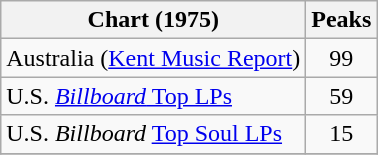<table class="wikitable">
<tr>
<th>Chart (1975)</th>
<th>Peaks<br></th>
</tr>
<tr>
<td>Australia (<a href='#'>Kent Music Report</a>)</td>
<td align="center">99</td>
</tr>
<tr>
<td>U.S. <a href='#'><em>Billboard</em> Top LPs</a></td>
<td align="center">59</td>
</tr>
<tr>
<td>U.S. <em>Billboard</em> <a href='#'>Top Soul LPs</a></td>
<td align="center">15</td>
</tr>
<tr>
</tr>
</table>
